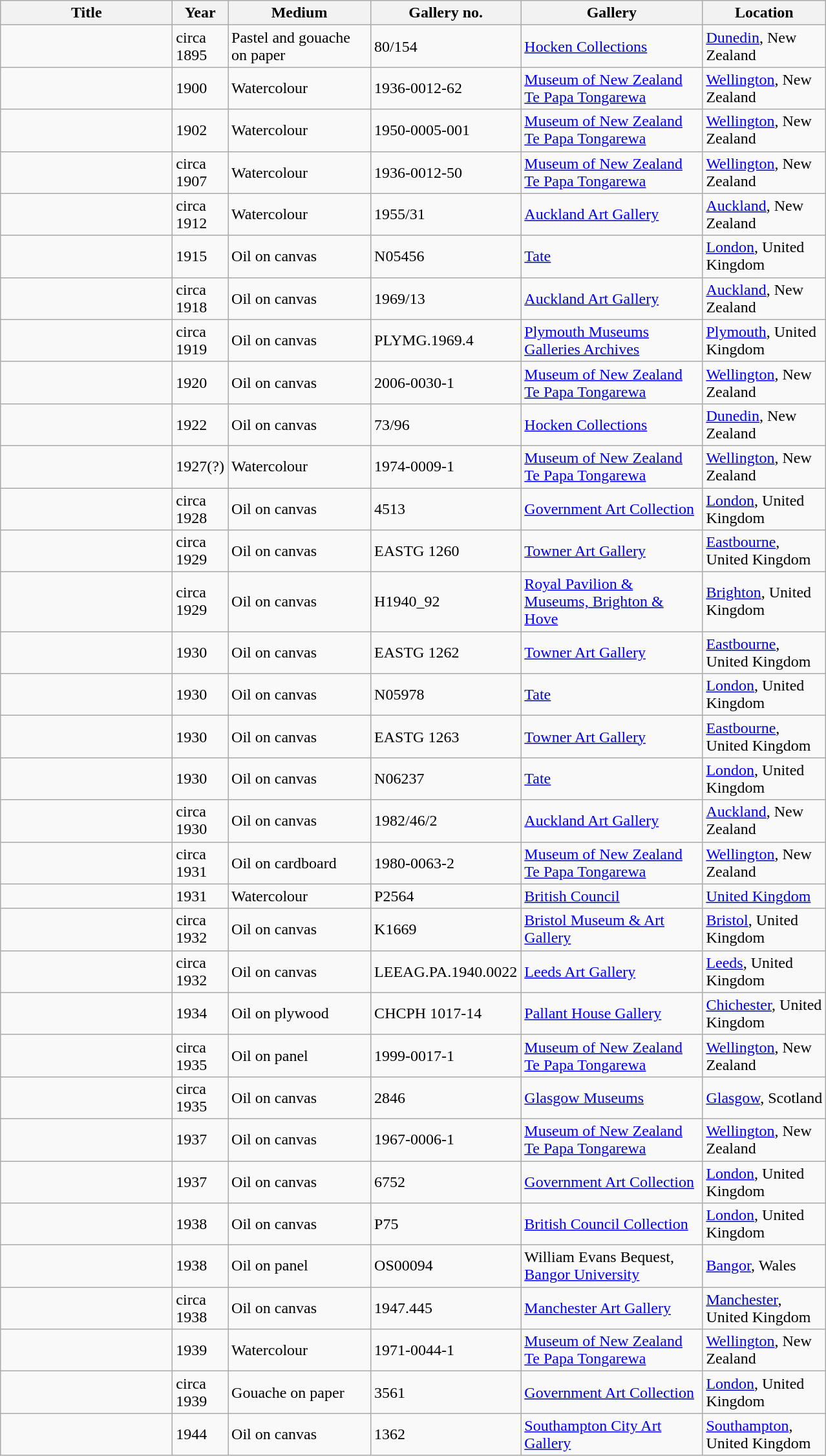<table class="wikitable">
<tr>
<th width="170">Title</th>
<th width="45">Year</th>
<th width="140">Medium</th>
<th width="55">Gallery no.</th>
<th width="180">Gallery</th>
<th width="120">Location</th>
</tr>
<tr>
<td><em></em></td>
<td>circa 1895</td>
<td>Pastel and gouache on paper</td>
<td>80/154</td>
<td><a href='#'>Hocken Collections</a></td>
<td><a href='#'>Dunedin</a>, New Zealand</td>
</tr>
<tr>
<td><em></em></td>
<td>1900</td>
<td>Watercolour</td>
<td>1936-0012-62</td>
<td><a href='#'>Museum of New Zealand Te Papa Tongarewa</a></td>
<td><a href='#'>Wellington</a>, New Zealand</td>
</tr>
<tr>
<td><em></em></td>
<td>1902</td>
<td>Watercolour</td>
<td>1950-0005-001</td>
<td><a href='#'>Museum of New Zealand Te Papa Tongarewa</a></td>
<td><a href='#'>Wellington</a>, New Zealand</td>
</tr>
<tr>
<td><em></em></td>
<td>circa 1907</td>
<td>Watercolour</td>
<td>1936-0012-50</td>
<td><a href='#'>Museum of New Zealand Te Papa Tongarewa</a></td>
<td><a href='#'>Wellington</a>, New Zealand</td>
</tr>
<tr>
<td><em> </em></td>
<td>circa 1912</td>
<td>Watercolour</td>
<td>1955/31</td>
<td><a href='#'>Auckland Art Gallery</a></td>
<td><a href='#'>Auckland</a>, New Zealand</td>
</tr>
<tr>
<td><em></em></td>
<td>1915</td>
<td>Oil on canvas</td>
<td>N05456</td>
<td><a href='#'>Tate</a></td>
<td><a href='#'>London</a>, United Kingdom</td>
</tr>
<tr>
<td><em></em></td>
<td>circa 1918</td>
<td>Oil on canvas</td>
<td>1969/13</td>
<td><a href='#'>Auckland Art Gallery</a></td>
<td><a href='#'>Auckland</a>, New Zealand</td>
</tr>
<tr>
<td><em></em></td>
<td>circa 1919</td>
<td>Oil on canvas</td>
<td>PLYMG.1969.4</td>
<td><a href='#'>Plymouth Museums Galleries Archives</a></td>
<td><a href='#'>Plymouth</a>, United Kingdom</td>
</tr>
<tr>
<td><em></em></td>
<td>1920</td>
<td>Oil on canvas</td>
<td>2006-0030-1</td>
<td><a href='#'>Museum of New Zealand Te Papa Tongarewa</a></td>
<td><a href='#'>Wellington</a>, New Zealand</td>
</tr>
<tr>
<td><em></em></td>
<td>1922</td>
<td>Oil on canvas</td>
<td>73/96</td>
<td><a href='#'>Hocken Collections</a></td>
<td><a href='#'>Dunedin</a>, New Zealand</td>
</tr>
<tr>
<td><em></em></td>
<td>1927(?)</td>
<td>Watercolour</td>
<td>1974-0009-1</td>
<td><a href='#'>Museum of New Zealand Te Papa Tongarewa</a></td>
<td><a href='#'>Wellington</a>, New Zealand</td>
</tr>
<tr>
<td><em></em></td>
<td>circa 1928</td>
<td>Oil on canvas</td>
<td>4513</td>
<td><a href='#'>Government Art Collection</a></td>
<td><a href='#'>London</a>, United Kingdom</td>
</tr>
<tr>
<td><em></em></td>
<td>circa 1929</td>
<td>Oil on canvas</td>
<td>EASTG 1260</td>
<td><a href='#'>Towner Art Gallery</a></td>
<td><a href='#'>Eastbourne</a>, United Kingdom</td>
</tr>
<tr>
<td><em></em></td>
<td>circa 1929</td>
<td>Oil on canvas</td>
<td>H1940_92</td>
<td><a href='#'>Royal Pavilion & Museums, Brighton & Hove</a></td>
<td><a href='#'>Brighton</a>, United Kingdom</td>
</tr>
<tr>
<td><em></em></td>
<td>1930</td>
<td>Oil on canvas</td>
<td>EASTG 1262</td>
<td><a href='#'>Towner Art Gallery</a></td>
<td><a href='#'>Eastbourne</a>, United Kingdom</td>
</tr>
<tr>
<td><em></em></td>
<td>1930</td>
<td>Oil on canvas</td>
<td>N05978</td>
<td><a href='#'>Tate</a></td>
<td><a href='#'>London</a>, United Kingdom</td>
</tr>
<tr>
<td><em></em></td>
<td>1930</td>
<td>Oil on canvas</td>
<td>EASTG 1263</td>
<td><a href='#'>Towner Art Gallery</a></td>
<td><a href='#'>Eastbourne</a>, United Kingdom</td>
</tr>
<tr>
<td><em></em></td>
<td>1930</td>
<td>Oil on canvas</td>
<td>N06237</td>
<td><a href='#'>Tate</a></td>
<td><a href='#'>London</a>, United Kingdom</td>
</tr>
<tr>
<td><em></em></td>
<td>circa 1930</td>
<td>Oil on canvas</td>
<td>1982/46/2</td>
<td><a href='#'>Auckland Art Gallery</a></td>
<td><a href='#'>Auckland</a>, New Zealand</td>
</tr>
<tr>
<td><em></em></td>
<td>circa 1931</td>
<td>Oil on cardboard</td>
<td>1980-0063-2</td>
<td><a href='#'>Museum of New Zealand Te Papa Tongarewa</a></td>
<td><a href='#'>Wellington</a>, New Zealand</td>
</tr>
<tr>
<td><em></em></td>
<td>1931</td>
<td>Watercolour</td>
<td>P2564</td>
<td><a href='#'>British Council</a></td>
<td><a href='#'>United Kingdom</a></td>
</tr>
<tr>
<td><em></em></td>
<td>circa 1932</td>
<td>Oil on canvas</td>
<td>K1669</td>
<td><a href='#'>Bristol Museum & Art Gallery</a></td>
<td><a href='#'>Bristol</a>, United Kingdom</td>
</tr>
<tr>
<td><em></em></td>
<td>circa 1932</td>
<td>Oil on canvas</td>
<td>LEEAG.PA.1940.0022</td>
<td><a href='#'>Leeds Art Gallery</a></td>
<td><a href='#'>Leeds</a>, United Kingdom</td>
</tr>
<tr>
<td><em></em></td>
<td>1934</td>
<td>Oil on plywood</td>
<td>CHCPH 1017-14</td>
<td><a href='#'>Pallant House Gallery</a></td>
<td><a href='#'>Chichester</a>, United Kingdom</td>
</tr>
<tr>
<td><em></em></td>
<td>circa 1935</td>
<td>Oil on panel</td>
<td>1999-0017-1</td>
<td><a href='#'>Museum of New Zealand Te Papa Tongarewa</a></td>
<td><a href='#'>Wellington</a>, New Zealand</td>
</tr>
<tr>
<td><em></em></td>
<td>circa 1935</td>
<td>Oil on canvas</td>
<td>2846</td>
<td><a href='#'>Glasgow Museums</a></td>
<td><a href='#'>Glasgow</a>, Scotland</td>
</tr>
<tr>
<td><em></em></td>
<td>1937</td>
<td>Oil on canvas</td>
<td>1967-0006-1</td>
<td><a href='#'>Museum of New Zealand Te Papa Tongarewa</a></td>
<td><a href='#'>Wellington</a>, New Zealand</td>
</tr>
<tr>
<td><em></em></td>
<td>1937</td>
<td>Oil on canvas</td>
<td>6752</td>
<td><a href='#'>Government Art Collection</a></td>
<td><a href='#'>London</a>, United Kingdom</td>
</tr>
<tr>
<td><em> </em></td>
<td>1938</td>
<td>Oil on canvas</td>
<td>P75</td>
<td><a href='#'>British Council Collection</a></td>
<td><a href='#'>London</a>, United Kingdom</td>
</tr>
<tr>
<td><em></em></td>
<td>1938</td>
<td>Oil on panel</td>
<td>OS00094</td>
<td>William Evans Bequest, <a href='#'>Bangor University</a></td>
<td><a href='#'>Bangor</a>, Wales</td>
</tr>
<tr>
<td><em></em></td>
<td>circa 1938</td>
<td>Oil on canvas</td>
<td>1947.445</td>
<td><a href='#'>Manchester Art Gallery</a></td>
<td><a href='#'>Manchester</a>, United Kingdom</td>
</tr>
<tr>
<td><em></em></td>
<td>1939</td>
<td>Watercolour</td>
<td>1971-0044-1</td>
<td><a href='#'>Museum of New Zealand Te Papa Tongarewa</a></td>
<td><a href='#'>Wellington</a>, New Zealand</td>
</tr>
<tr>
<td><em></em></td>
<td>circa 1939</td>
<td>Gouache on paper</td>
<td>3561</td>
<td><a href='#'>Government Art Collection</a></td>
<td><a href='#'>London</a>, United Kingdom</td>
</tr>
<tr>
<td><em></em></td>
<td>1944</td>
<td>Oil on canvas</td>
<td>1362</td>
<td><a href='#'>Southampton City Art Gallery</a></td>
<td><a href='#'>Southampton</a>, United Kingdom</td>
</tr>
</table>
